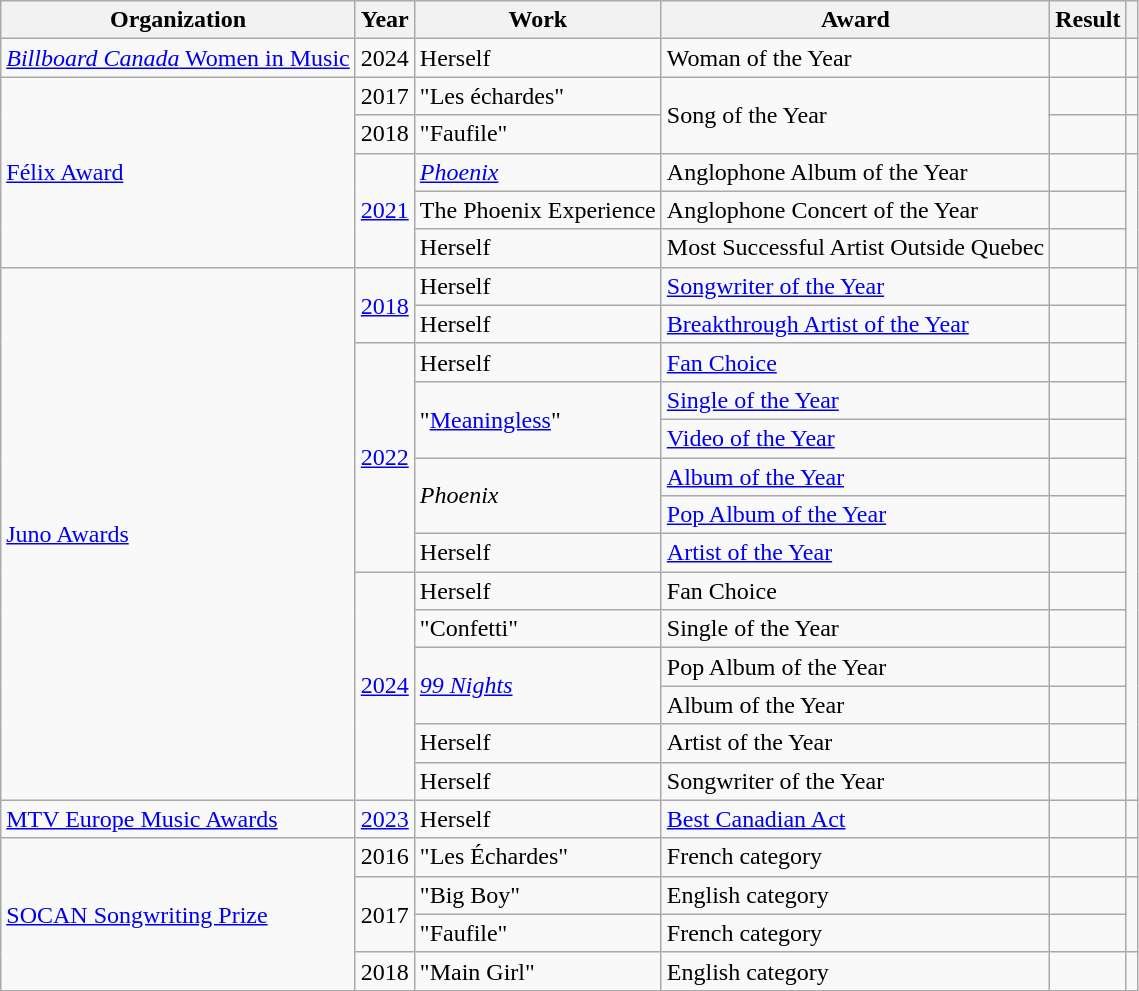<table class="wikitable">
<tr>
<th scope="row">Organization</th>
<th scope="row">Year</th>
<th scope="row">Work</th>
<th scope="row">Award</th>
<th>Result</th>
<th scope="row"></th>
</tr>
<tr>
<td rowspan="1"><a href='#'><em>Billboard Canada</em> Women in Music</a></td>
<td>2024</td>
<td>Herself</td>
<td>Woman of the Year</td>
<td></td>
<td style="text-align:center;"></td>
</tr>
<tr>
<td rowspan="5"><a href='#'>Félix Award</a></td>
<td>2017</td>
<td>"Les échardes"</td>
<td rowspan="2">Song of the Year</td>
<td></td>
<td style="text-align:center;"></td>
</tr>
<tr>
<td>2018</td>
<td>"Faufile"</td>
<td></td>
<td style="text-align:center;"></td>
</tr>
<tr>
<td rowspan="3"><a href='#'>2021</a></td>
<td><em><a href='#'>Phoenix</a></em></td>
<td>Anglophone Album of the Year</td>
<td></td>
<td rowspan="3" style="text-align:center;"></td>
</tr>
<tr>
<td>The Phoenix Experience</td>
<td>Anglophone Concert of the Year</td>
<td></td>
</tr>
<tr>
<td>Herself</td>
<td>Most Successful Artist Outside Quebec</td>
<td></td>
</tr>
<tr>
<td rowspan="14"><a href='#'>Juno Awards</a></td>
<td rowspan="2"><a href='#'>2018</a></td>
<td>Herself</td>
<td><a href='#'>Songwriter of the Year</a></td>
<td></td>
<td rowspan="14" style="text-align:center;"></td>
</tr>
<tr>
<td>Herself</td>
<td><a href='#'>Breakthrough Artist of the Year</a></td>
<td></td>
</tr>
<tr>
<td rowspan="6"><a href='#'>2022</a></td>
<td>Herself</td>
<td><a href='#'>Fan Choice</a></td>
<td></td>
</tr>
<tr>
<td rowspan="2">"<a href='#'>Meaningless</a>"</td>
<td><a href='#'>Single of the Year</a></td>
<td></td>
</tr>
<tr>
<td><a href='#'>Video of the Year</a></td>
<td></td>
</tr>
<tr>
<td rowspan="2"><em>Phoenix</em></td>
<td><a href='#'>Album of the Year</a></td>
<td></td>
</tr>
<tr>
<td><a href='#'>Pop Album of the Year</a></td>
<td></td>
</tr>
<tr>
<td>Herself</td>
<td><a href='#'>Artist of the Year</a></td>
<td></td>
</tr>
<tr>
<td rowspan="6"><a href='#'>2024</a></td>
<td>Herself</td>
<td>Fan Choice</td>
<td></td>
</tr>
<tr>
<td>"Confetti"</td>
<td>Single of the Year</td>
<td></td>
</tr>
<tr>
<td rowspan="2"><em><a href='#'>99 Nights</a></em></td>
<td>Pop Album of the Year</td>
<td></td>
</tr>
<tr>
<td>Album of the Year</td>
<td></td>
</tr>
<tr>
<td>Herself</td>
<td>Artist of the Year</td>
<td></td>
</tr>
<tr>
<td>Herself</td>
<td>Songwriter of the Year</td>
<td></td>
</tr>
<tr>
<td><a href='#'>MTV Europe Music Awards</a></td>
<td><a href='#'>2023</a></td>
<td>Herself</td>
<td><a href='#'>Best Canadian Act</a></td>
<td></td>
<td style="text-align:center;"></td>
</tr>
<tr>
<td rowspan="4"><a href='#'>SOCAN Songwriting Prize</a></td>
<td>2016</td>
<td>"Les Échardes"</td>
<td>French category</td>
<td></td>
<td style="text-align:center;"></td>
</tr>
<tr>
<td rowspan="2">2017</td>
<td>"Big Boy"</td>
<td>English category</td>
<td></td>
<td rowspan="2"  style="text-align:center;"></td>
</tr>
<tr>
<td>"Faufile"</td>
<td>French category</td>
<td></td>
</tr>
<tr>
<td>2018</td>
<td>"Main Girl"</td>
<td>English category</td>
<td></td>
<td style="text-align:center;"></td>
</tr>
</table>
